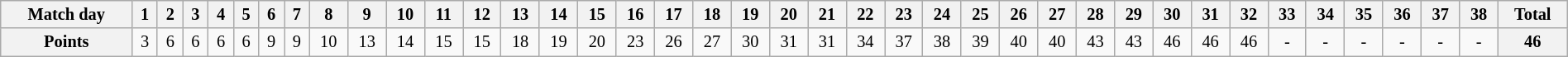<table class="wikitable" style="width:100%; font-size:85%;">
<tr valign=top>
<th align=center>Match day</th>
<th align=center>1</th>
<th align=center>2</th>
<th align=center>3</th>
<th align=center>4</th>
<th align=center>5</th>
<th align=center>6</th>
<th align=center>7</th>
<th align=center>8</th>
<th align=center>9</th>
<th align=center>10</th>
<th align=center>11</th>
<th align=center>12</th>
<th align=center>13</th>
<th align=center>14</th>
<th align=center>15</th>
<th align=center>16</th>
<th align=center>17</th>
<th align=center>18</th>
<th align=center>19</th>
<th align=center>20</th>
<th align=center>21</th>
<th align=center>22</th>
<th align=center>23</th>
<th align=center>24</th>
<th align=center>25</th>
<th align=center>26</th>
<th align=center>27</th>
<th align=center>28</th>
<th align=center>29</th>
<th align=center>30</th>
<th align=center>31</th>
<th align=center>32</th>
<th align=center>33</th>
<th align=center>34</th>
<th align=center>35</th>
<th align=center>36</th>
<th align=center>37</th>
<th align=center>38</th>
<th align=center><strong>Total</strong></th>
</tr>
<tr>
<th align=center>Points</th>
<td align=center>3</td>
<td align=center>6</td>
<td align=center>6</td>
<td align=center>6</td>
<td align=center>6</td>
<td align=center>9</td>
<td align=center>9</td>
<td align=center>10</td>
<td align=center>13</td>
<td align=center>14</td>
<td align=center>15</td>
<td align=center>15</td>
<td align=center>18</td>
<td align=center>19</td>
<td align=center>20</td>
<td align=center>23</td>
<td align=center>26</td>
<td align=center>27</td>
<td align=center>30</td>
<td align=center>31</td>
<td align=center>31</td>
<td align=center>34</td>
<td align=center>37</td>
<td align=center>38</td>
<td align=center>39</td>
<td align=center>40</td>
<td align=center>40</td>
<td align=center>43</td>
<td align=center>43</td>
<td align=center>46</td>
<td align=center>46</td>
<td align=center>46</td>
<td align=center>-</td>
<td align=center>-</td>
<td align=center>-</td>
<td align=center>-</td>
<td align=center>-</td>
<td align=center>-</td>
<th align=center><strong>46</strong></th>
</tr>
</table>
